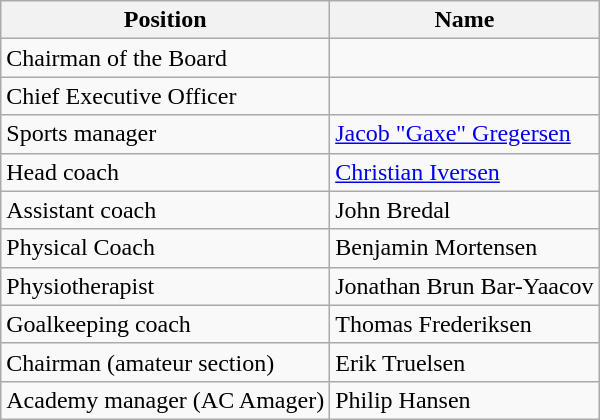<table class="wikitable">
<tr>
<th>Position</th>
<th>Name</th>
</tr>
<tr>
<td>Chairman of the Board</td>
<td></td>
</tr>
<tr>
<td>Chief Executive Officer</td>
<td></td>
</tr>
<tr>
<td>Sports manager</td>
<td> <a href='#'>Jacob "Gaxe" Gregersen</a></td>
</tr>
<tr>
<td>Head coach</td>
<td> <a href='#'>Christian Iversen</a></td>
</tr>
<tr>
<td>Assistant coach</td>
<td> John Bredal</td>
</tr>
<tr>
<td>Physical Coach</td>
<td> Benjamin Mortensen</td>
</tr>
<tr>
<td>Physiotherapist</td>
<td> Jonathan Brun Bar-Yaacov</td>
</tr>
<tr>
<td>Goalkeeping coach</td>
<td> Thomas Frederiksen</td>
</tr>
<tr>
<td>Chairman (amateur section)</td>
<td> Erik Truelsen</td>
</tr>
<tr>
<td>Academy manager (AC Amager)</td>
<td> Philip Hansen</td>
</tr>
</table>
